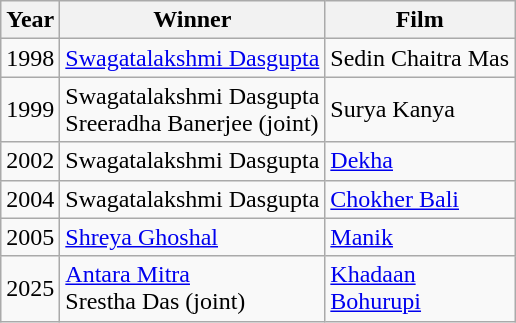<table class="wikitable">
<tr>
<th>Year</th>
<th>Winner</th>
<th>Film</th>
</tr>
<tr>
<td>1998</td>
<td><a href='#'>Swagatalakshmi Dasgupta</a></td>
<td>Sedin Chaitra Mas</td>
</tr>
<tr>
<td>1999</td>
<td>Swagatalakshmi Dasgupta <br>Sreeradha Banerjee (joint)</td>
<td>Surya Kanya</td>
</tr>
<tr>
<td>2002</td>
<td>Swagatalakshmi Dasgupta</td>
<td><a href='#'>Dekha</a></td>
</tr>
<tr>
<td>2004</td>
<td>Swagatalakshmi Dasgupta</td>
<td><a href='#'>Chokher Bali</a></td>
</tr>
<tr>
<td>2005</td>
<td><a href='#'>Shreya Ghoshal</a></td>
<td><a href='#'>Manik</a></td>
</tr>
<tr>
<td>2025</td>
<td><a href='#'>Antara Mitra</a>  <br>Srestha Das (joint)</td>
<td><a href='#'>Khadaan</a>  <br> <a href='#'>Bohurupi</a></td>
</tr>
</table>
